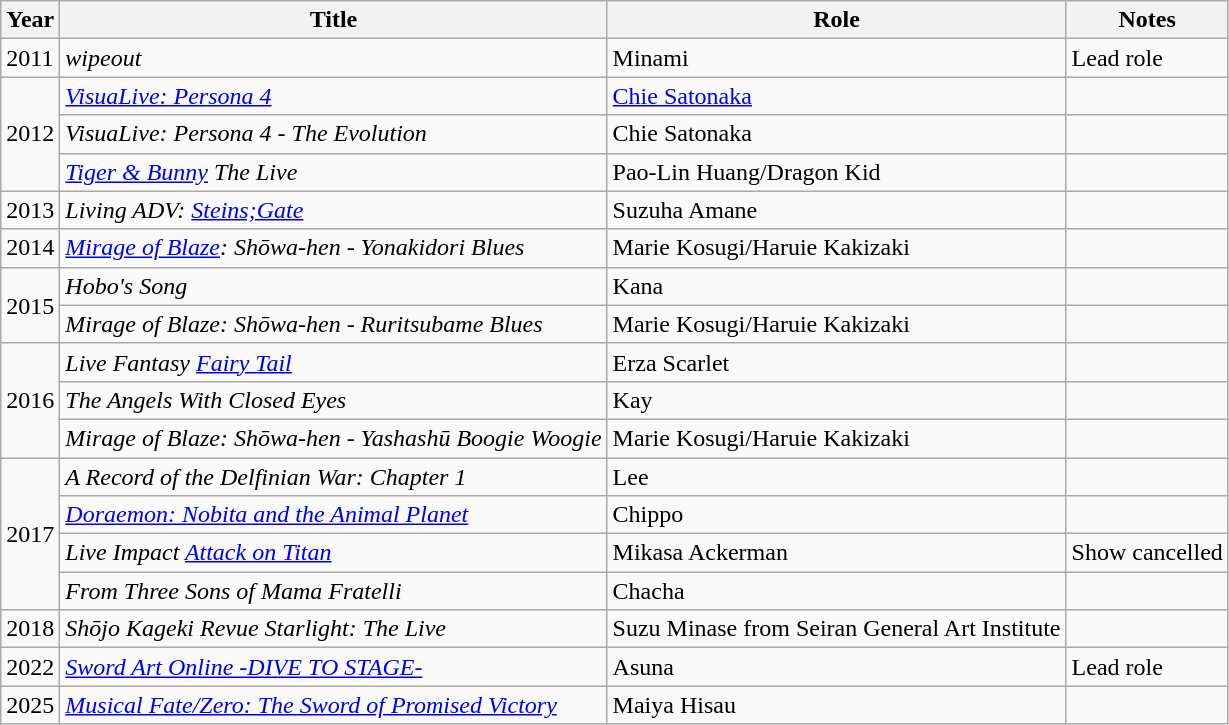<table class="wikitable">
<tr>
<th>Year</th>
<th>Title</th>
<th>Role</th>
<th>Notes</th>
</tr>
<tr>
<td>2011</td>
<td><em>wipeout</em></td>
<td>Minami</td>
<td>Lead role</td>
</tr>
<tr>
<td rowspan="3">2012</td>
<td><em><a href='#'>VisuaLive: Persona 4</a></em></td>
<td><a href='#'>Chie Satonaka</a></td>
<td></td>
</tr>
<tr>
<td><em>VisuaLive: Persona 4 - The Evolution</em></td>
<td>Chie Satonaka</td>
<td></td>
</tr>
<tr>
<td><em><a href='#'>Tiger & Bunny</a> The Live</em></td>
<td>Pao-Lin Huang/Dragon Kid</td>
<td></td>
</tr>
<tr>
<td>2013</td>
<td><em>Living ADV: <a href='#'>Steins;Gate</a></em></td>
<td>Suzuha Amane</td>
<td></td>
</tr>
<tr>
<td>2014</td>
<td><em><a href='#'>Mirage of Blaze</a>: Shōwa-hen - Yonakidori Blues</em></td>
<td>Marie Kosugi/Haruie Kakizaki</td>
<td></td>
</tr>
<tr>
<td rowspan="2">2015</td>
<td><em>Hobo's Song</em></td>
<td>Kana</td>
<td></td>
</tr>
<tr>
<td><em>Mirage of Blaze: Shōwa-hen - Ruritsubame Blues</em></td>
<td>Marie Kosugi/Haruie Kakizaki</td>
<td></td>
</tr>
<tr>
<td rowspan="3">2016</td>
<td><em>Live Fantasy <a href='#'>Fairy Tail</a></em></td>
<td>Erza Scarlet</td>
<td></td>
</tr>
<tr>
<td><em>The Angels With Closed Eyes</em></td>
<td>Kay</td>
<td></td>
</tr>
<tr>
<td><em>Mirage of Blaze: Shōwa-hen - Yashashū Boogie Woogie</em></td>
<td>Marie Kosugi/Haruie Kakizaki</td>
<td></td>
</tr>
<tr>
<td rowspan="4">2017</td>
<td><em>A Record of the Delfinian War: Chapter 1</em></td>
<td>Lee</td>
<td></td>
</tr>
<tr>
<td><em><a href='#'>Doraemon: Nobita and the Animal Planet</a></em></td>
<td>Chippo</td>
<td></td>
</tr>
<tr>
<td><em>Live Impact <a href='#'>Attack on Titan</a></em></td>
<td>Mikasa Ackerman</td>
<td>Show cancelled</td>
</tr>
<tr>
<td><em>From Three Sons of Mama Fratelli</em></td>
<td>Chacha</td>
<td></td>
</tr>
<tr>
<td>2018</td>
<td><em>Shōjo</em> <em>Kageki Revue Starlight: The Live</em></td>
<td>Suzu Minase from Seiran General Art Institute</td>
<td></td>
</tr>
<tr>
<td>2022</td>
<td><em><a href='#'>Sword Art Online -DIVE TO STAGE-</a></em></td>
<td>Asuna</td>
<td>Lead role</td>
</tr>
<tr>
<td>2025</td>
<td><em><a href='#'>Musical Fate/Zero: The Sword of Promised Victory</a></em></td>
<td>Maiya Hisau</td>
<td></td>
</tr>
</table>
